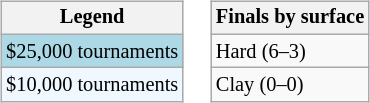<table>
<tr valign=top>
<td><br><table class=wikitable style="font-size:85%">
<tr>
<th>Legend</th>
</tr>
<tr style="background:lightblue;">
<td>$25,000 tournaments</td>
</tr>
<tr style="background:#f0f8ff;">
<td>$10,000 tournaments</td>
</tr>
</table>
</td>
<td><br><table class=wikitable style="font-size:85%">
<tr>
<th>Finals by surface</th>
</tr>
<tr>
<td>Hard (6–3)</td>
</tr>
<tr>
<td>Clay (0–0)</td>
</tr>
</table>
</td>
</tr>
</table>
